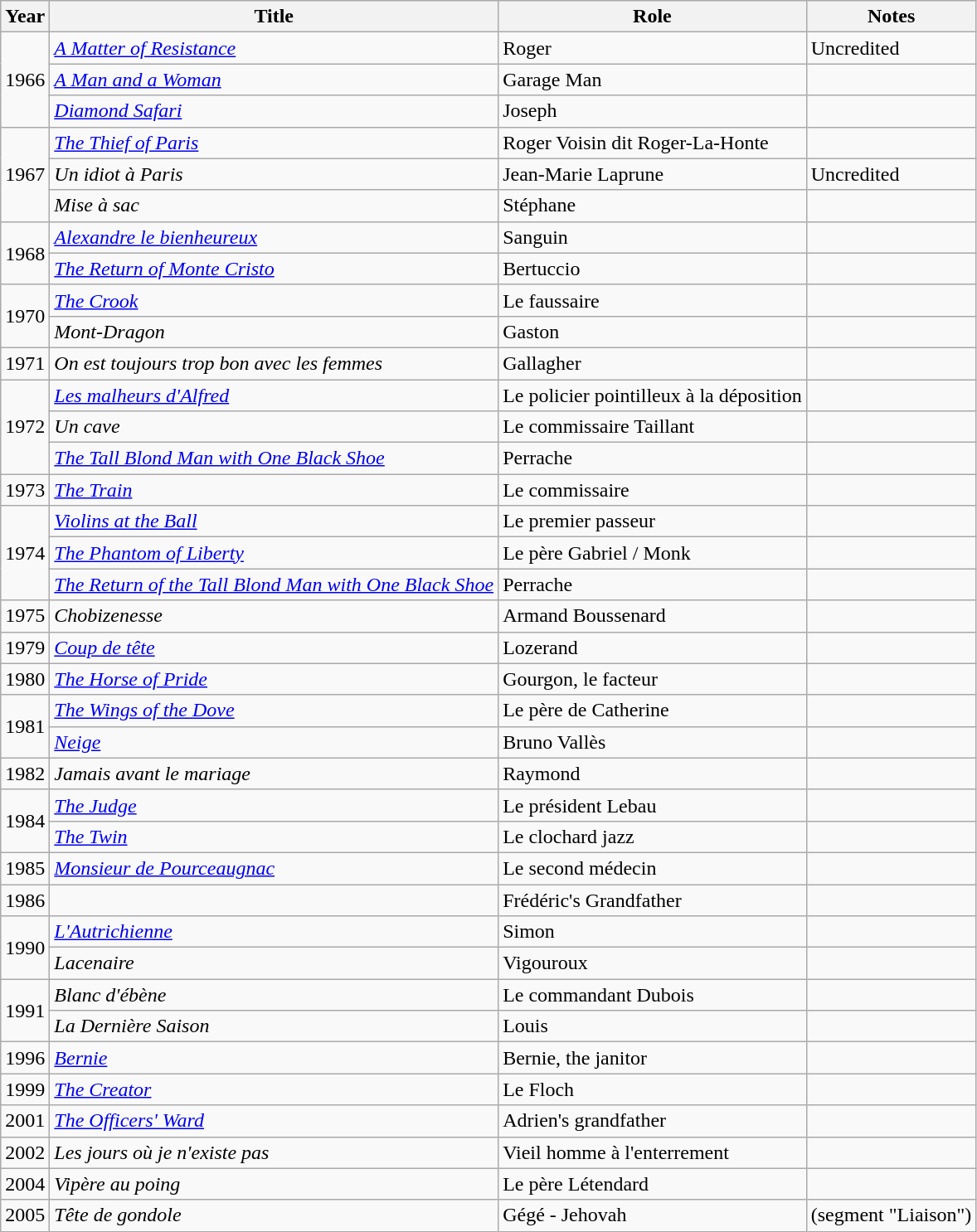<table class="wikitable sortable">
<tr>
<th>Year</th>
<th>Title</th>
<th>Role</th>
<th class="unsortable">Notes</th>
</tr>
<tr>
<td rowspan="3">1966</td>
<td><em><a href='#'>A Matter of Resistance</a></em></td>
<td>Roger</td>
<td>Uncredited</td>
</tr>
<tr>
<td><em><a href='#'>A Man and a Woman</a></em></td>
<td>Garage Man</td>
<td></td>
</tr>
<tr>
<td><em><a href='#'>Diamond Safari</a></em></td>
<td>Joseph</td>
<td></td>
</tr>
<tr>
<td rowspan="3">1967</td>
<td><em><a href='#'>The Thief of Paris</a></em></td>
<td>Roger Voisin dit Roger-La-Honte</td>
<td></td>
</tr>
<tr>
<td><em>Un idiot à Paris</em></td>
<td>Jean-Marie Laprune</td>
<td>Uncredited</td>
</tr>
<tr>
<td><em>Mise à sac</em></td>
<td>Stéphane</td>
<td></td>
</tr>
<tr>
<td rowspan="2">1968</td>
<td><em><a href='#'>Alexandre le bienheureux</a></em></td>
<td>Sanguin</td>
<td></td>
</tr>
<tr>
<td><em><a href='#'>The Return of Monte Cristo</a></em></td>
<td>Bertuccio</td>
<td></td>
</tr>
<tr>
<td rowspan="2">1970</td>
<td><em><a href='#'>The Crook</a></em></td>
<td>Le faussaire</td>
<td></td>
</tr>
<tr>
<td><em>Mont-Dragon</em></td>
<td>Gaston</td>
<td></td>
</tr>
<tr>
<td>1971</td>
<td><em>On est toujours trop bon avec les femmes</em></td>
<td>Gallagher</td>
<td></td>
</tr>
<tr>
<td rowspan="3">1972</td>
<td><em><a href='#'>Les malheurs d'Alfred</a></em></td>
<td>Le policier pointilleux à la déposition</td>
<td></td>
</tr>
<tr>
<td><em>Un cave</em></td>
<td>Le commissaire Taillant</td>
<td></td>
</tr>
<tr>
<td><em><a href='#'>The Tall Blond Man with One Black Shoe</a></em></td>
<td>Perrache</td>
<td></td>
</tr>
<tr>
<td>1973</td>
<td><em><a href='#'>The Train</a></em></td>
<td>Le commissaire</td>
<td></td>
</tr>
<tr>
<td rowspan="3">1974</td>
<td><em><a href='#'>Violins at the Ball</a></em></td>
<td>Le premier passeur</td>
<td></td>
</tr>
<tr>
<td><em><a href='#'>The Phantom of Liberty</a></em></td>
<td>Le père Gabriel / Monk</td>
<td></td>
</tr>
<tr>
<td><em><a href='#'>The Return of the Tall Blond Man with One Black Shoe</a></em></td>
<td>Perrache</td>
<td></td>
</tr>
<tr>
<td>1975</td>
<td><em>Chobizenesse</em></td>
<td>Armand Boussenard</td>
<td></td>
</tr>
<tr>
<td>1979</td>
<td><em><a href='#'>Coup de tête</a></em></td>
<td>Lozerand</td>
<td></td>
</tr>
<tr>
<td>1980</td>
<td><em><a href='#'>The Horse of Pride</a></em></td>
<td>Gourgon, le facteur</td>
<td></td>
</tr>
<tr>
<td rowspan="2">1981</td>
<td><em><a href='#'>The Wings of the Dove</a></em></td>
<td>Le père de Catherine</td>
<td></td>
</tr>
<tr>
<td><em><a href='#'>Neige</a></em></td>
<td>Bruno Vallès</td>
<td></td>
</tr>
<tr>
<td>1982</td>
<td><em>Jamais avant le mariage</em></td>
<td>Raymond</td>
<td></td>
</tr>
<tr>
<td rowspan="2">1984</td>
<td><em><a href='#'>The Judge</a></em></td>
<td>Le président Lebau</td>
<td></td>
</tr>
<tr>
<td><em><a href='#'>The Twin</a></em></td>
<td>Le clochard jazz</td>
<td></td>
</tr>
<tr>
<td>1985</td>
<td><em><a href='#'>Monsieur de Pourceaugnac</a></em></td>
<td>Le second médecin</td>
<td></td>
</tr>
<tr>
<td>1986</td>
<td><em></em></td>
<td>Frédéric's Grandfather</td>
<td></td>
</tr>
<tr>
<td rowspan="2">1990</td>
<td><em><a href='#'>L'Autrichienne</a></em></td>
<td>Simon</td>
<td></td>
</tr>
<tr>
<td><em>Lacenaire</em></td>
<td>Vigouroux</td>
<td></td>
</tr>
<tr>
<td rowspan="2">1991</td>
<td><em>Blanc d'ébène</em></td>
<td>Le commandant Dubois</td>
<td></td>
</tr>
<tr>
<td><em>La Dernière Saison</em></td>
<td>Louis</td>
<td></td>
</tr>
<tr>
<td>1996</td>
<td><em><a href='#'>Bernie</a></em></td>
<td>Bernie, the janitor</td>
<td></td>
</tr>
<tr>
<td>1999</td>
<td><em><a href='#'>The Creator</a></em></td>
<td>Le Floch</td>
<td></td>
</tr>
<tr>
<td>2001</td>
<td><em><a href='#'>The Officers' Ward</a></em></td>
<td>Adrien's grandfather</td>
<td></td>
</tr>
<tr>
<td>2002</td>
<td><em>Les jours où je n'existe pas</em></td>
<td>Vieil homme à l'enterrement</td>
<td></td>
</tr>
<tr>
<td>2004</td>
<td><em>Vipère au poing</em></td>
<td>Le père Létendard</td>
<td></td>
</tr>
<tr>
<td>2005</td>
<td><em>Tête de gondole</em></td>
<td>Gégé - Jehovah</td>
<td>(segment "Liaison")</td>
</tr>
</table>
